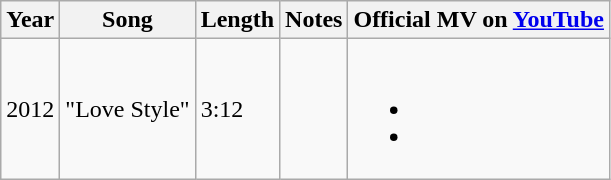<table class="wikitable">
<tr>
<th>Year</th>
<th>Song</th>
<th>Length</th>
<th>Notes</th>
<th>Official MV on <a href='#'>YouTube</a></th>
</tr>
<tr>
<td rowspan="1">2012</td>
<td>"Love Style"</td>
<td>3:12</td>
<td></td>
<td><br><ul><li></li><li></li></ul></td>
</tr>
</table>
